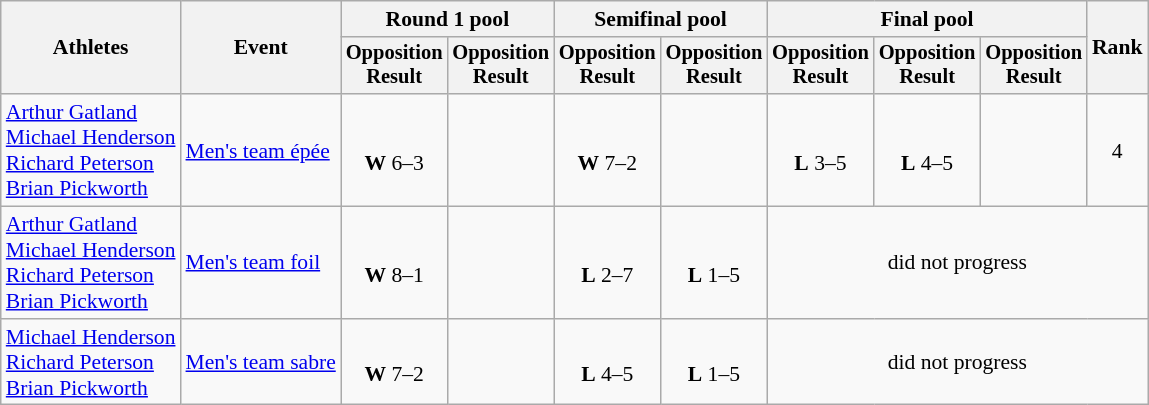<table class=wikitable style="font-size:90%;text-align:center">
<tr>
<th rowspan=2>Athletes</th>
<th rowspan=2>Event</th>
<th colspan=2>Round 1 pool</th>
<th colspan=2>Semifinal pool</th>
<th colspan=3>Final pool</th>
<th rowspan=2>Rank</th>
</tr>
<tr style="font-size:95%">
<th>Opposition<br>Result</th>
<th>Opposition<br>Result</th>
<th>Opposition<br>Result</th>
<th>Opposition<br>Result</th>
<th>Opposition<br>Result</th>
<th>Opposition<br>Result</th>
<th>Opposition<br>Result</th>
</tr>
<tr>
<td style="text-align:left;"><a href='#'>Arthur Gatland</a><br><a href='#'>Michael Henderson</a><br><a href='#'>Richard Peterson</a><br><a href='#'>Brian Pickworth</a></td>
<td style="text-align:left;"><a href='#'>Men's team épée</a></td>
<td><br><strong>W</strong> 6–3</td>
<td></td>
<td><br><strong>W</strong> 7–2</td>
<td></td>
<td><br><strong>L</strong> 3–5</td>
<td><br><strong>L</strong> 4–5</td>
<td></td>
<td>4</td>
</tr>
<tr>
<td style="text-align:left;"><a href='#'>Arthur Gatland</a><br><a href='#'>Michael Henderson</a><br><a href='#'>Richard Peterson</a><br><a href='#'>Brian Pickworth</a></td>
<td style="text-align:left;"><a href='#'>Men's team foil</a></td>
<td><br><strong>W</strong> 8–1</td>
<td></td>
<td><br><strong>L</strong> 2–7</td>
<td><br><strong>L</strong> 1–5</td>
<td colspan=4>did not progress</td>
</tr>
<tr>
<td style="text-align:left;"><a href='#'>Michael Henderson</a><br><a href='#'>Richard Peterson</a><br><a href='#'>Brian Pickworth</a></td>
<td style="text-align:left;"><a href='#'>Men's team sabre</a></td>
<td><br><strong>W</strong> 7–2</td>
<td></td>
<td><br><strong>L</strong> 4–5</td>
<td><br><strong>L</strong> 1–5</td>
<td colspan=4>did not progress</td>
</tr>
</table>
